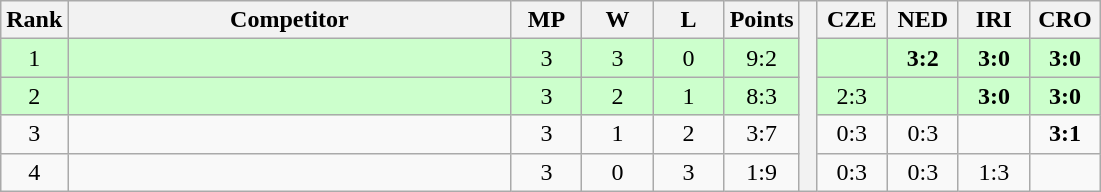<table class="wikitable" style="text-align:center">
<tr>
<th>Rank</th>
<th style="width:18em">Competitor</th>
<th style="width:2.5em">MP</th>
<th style="width:2.5em">W</th>
<th style="width:2.5em">L</th>
<th>Points</th>
<th rowspan="5"> </th>
<th style="width:2.5em">CZE</th>
<th style="width:2.5em">NED</th>
<th style="width:2.5em">IRI</th>
<th style="width:2.5em">CRO</th>
</tr>
<tr style="background:#cfc;">
<td>1</td>
<td style="text-align:left"></td>
<td>3</td>
<td>3</td>
<td>0</td>
<td>9:2</td>
<td></td>
<td><strong>3:2</strong></td>
<td><strong>3:0</strong></td>
<td><strong>3:0</strong></td>
</tr>
<tr style="background:#cfc;">
<td>2</td>
<td style="text-align:left"></td>
<td>3</td>
<td>2</td>
<td>1</td>
<td>8:3</td>
<td>2:3</td>
<td></td>
<td><strong>3:0</strong></td>
<td><strong>3:0</strong></td>
</tr>
<tr>
<td>3</td>
<td style="text-align:left"></td>
<td>3</td>
<td>1</td>
<td>2</td>
<td>3:7</td>
<td>0:3</td>
<td>0:3</td>
<td></td>
<td><strong>3:1</strong></td>
</tr>
<tr>
<td>4</td>
<td style="text-align:left"></td>
<td>3</td>
<td>0</td>
<td>3</td>
<td>1:9</td>
<td>0:3</td>
<td>0:3</td>
<td>1:3</td>
<td></td>
</tr>
</table>
